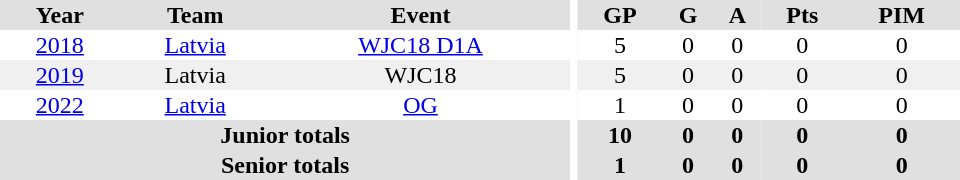<table border="0" cellpadding="1" cellspacing="0" ID="Table3" style="text-align:center; width:40em">
<tr ALIGN="center" bgcolor="#e0e0e0">
<th>Year</th>
<th>Team</th>
<th>Event</th>
<th rowspan="99" bgcolor="#ffffff"></th>
<th>GP</th>
<th>G</th>
<th>A</th>
<th>Pts</th>
<th>PIM</th>
</tr>
<tr>
<td><a href='#'>2018</a></td>
<td><a href='#'>Latvia</a></td>
<td><a href='#'>WJC18 D1A</a></td>
<td>5</td>
<td>0</td>
<td>0</td>
<td>0</td>
<td>0</td>
</tr>
<tr bgcolor="#f0f0f0">
<td><a href='#'>2019</a></td>
<td>Latvia</td>
<td>WJC18</td>
<td>5</td>
<td>0</td>
<td>0</td>
<td>0</td>
<td>0</td>
</tr>
<tr>
<td><a href='#'>2022</a></td>
<td><a href='#'>Latvia</a></td>
<td><a href='#'>OG</a></td>
<td>1</td>
<td>0</td>
<td>0</td>
<td>0</td>
<td>0</td>
</tr>
<tr bgcolor="#e0e0e0">
<th colspan="3">Junior totals</th>
<th>10</th>
<th>0</th>
<th>0</th>
<th>0</th>
<th>0</th>
</tr>
<tr bgcolor="#e0e0e0">
<th colspan="3">Senior totals</th>
<th>1</th>
<th>0</th>
<th>0</th>
<th>0</th>
<th>0</th>
</tr>
</table>
